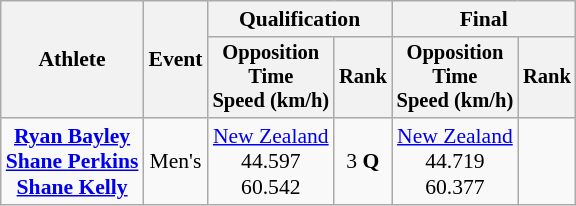<table class="wikitable" style="font-size:90%;text-align:center">
<tr>
<th rowspan=2>Athlete</th>
<th rowspan=2>Event</th>
<th colspan=2>Qualification</th>
<th colspan=2>Final</th>
</tr>
<tr style="font-size:95%">
<th>Opposition<br>Time<br>Speed (km/h)</th>
<th>Rank</th>
<th>Opposition<br>Time<br>Speed (km/h)</th>
<th>Rank</th>
</tr>
<tr>
<td><strong><a href='#'>Ryan Bayley</a><br><a href='#'>Shane Perkins</a><br><a href='#'>Shane Kelly</a></strong></td>
<td>Men's</td>
<td> <a href='#'>New Zealand</a><br>44.597<br>60.542</td>
<td>3 <strong>Q</strong></td>
<td> <a href='#'>New Zealand</a><br>44.719<br>60.377</td>
<td></td>
</tr>
</table>
